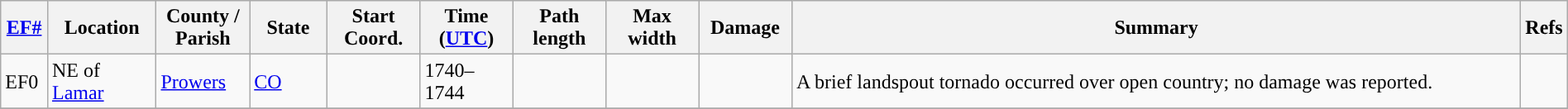<table class="wikitable sortable" style="width:100%;">
<tr>
<th scope="col" width="3%" align="center"><a href='#'>EF#</a></th>
<th scope="col" width="7%" align="center" class="unsortable">Location</th>
<th scope="col" width="6%" align="center" class="unsortable">County / Parish</th>
<th scope="col" width="5%" align="center">State</th>
<th scope="col" width="6%" align="center">Start Coord.</th>
<th scope="col" width="6%" align="center">Time (<a href='#'>UTC</a>)</th>
<th scope="col" width="6%" align="center">Path length</th>
<th scope="col" width="6%" align="center">Max width</th>
<th scope="col" width="6%" align="center">Damage</th>
<th scope="col" width="48%" class="unsortable" align="center">Summary</th>
<th scope="col" width="48%" class="unsortable" align="center">Refs</th>
</tr>
<tr>
<td>EF0</td>
<td>NE of <a href='#'>Lamar</a></td>
<td><a href='#'>Prowers</a></td>
<td><a href='#'>CO</a></td>
<td></td>
<td>1740–1744</td>
<td></td>
<td></td>
<td></td>
<td>A brief landspout tornado occurred over open country; no damage was reported.</td>
<td></td>
</tr>
<tr>
</tr>
</table>
